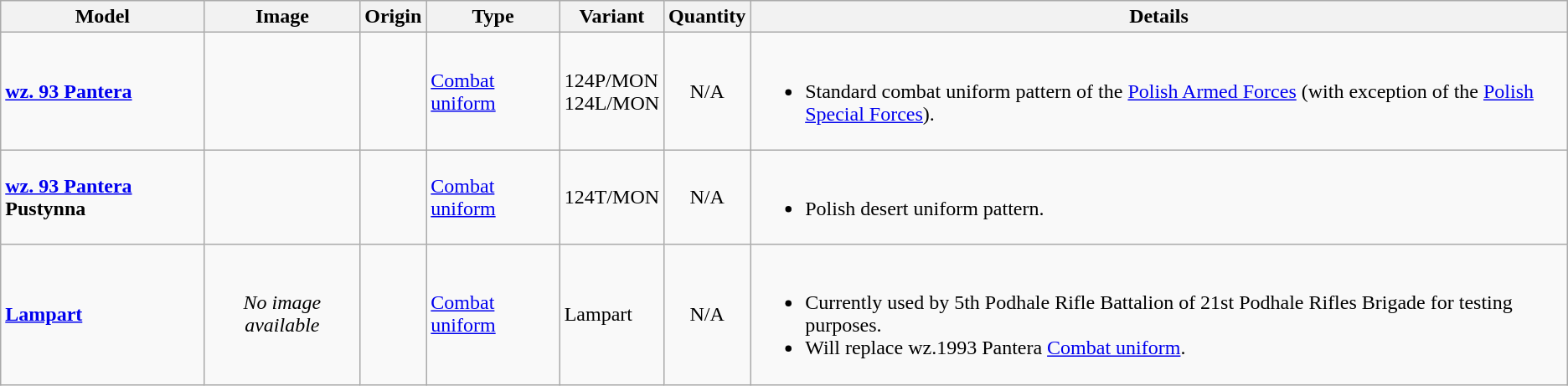<table class="wikitable">
<tr>
<th>Model</th>
<th>Image</th>
<th>Origin</th>
<th>Type</th>
<th>Variant</th>
<th>Quantity</th>
<th>Details</th>
</tr>
<tr>
<td><strong><a href='#'>wz. 93 Pantera</a></strong></td>
<td></td>
<td><small></small></td>
<td><a href='#'>Combat uniform</a></td>
<td>124P/MON<br>124L/MON</td>
<td style="text-align: center;">N/A</td>
<td><br><ul><li>Standard combat uniform pattern of the <a href='#'>Polish Armed Forces</a> (with exception of the <a href='#'>Polish Special Forces</a>).</li></ul></td>
</tr>
<tr>
<td><strong><a href='#'>wz. 93 Pantera</a> Pustynna</strong></td>
<td></td>
<td><small></small></td>
<td><a href='#'>Combat uniform</a></td>
<td>124T/MON</td>
<td style="text-align: center;">N/A</td>
<td><br><ul><li>Polish desert uniform pattern.</li></ul></td>
</tr>
<tr>
<td><strong><a href='#'>Lampart</a></strong></td>
<td style="text-align: center;"><em>No image available</em></td>
<td><small></small></td>
<td><a href='#'>Combat uniform</a></td>
<td>Lampart</td>
<td style="text-align: center;">N/A</td>
<td><br><ul><li>Currently used by 5th Podhale Rifle Battalion of 21st Podhale Rifles Brigade for testing purposes.</li><li>Will replace wz.1993 Pantera <a href='#'>Combat uniform</a>.</li></ul></td>
</tr>
</table>
